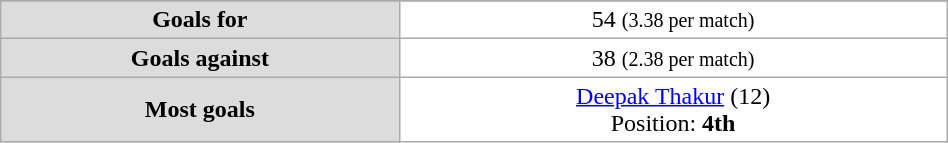<table class="wikitable" style="width:50%;text-align:center">
<tr>
</tr>
<tr>
<td style="background:gainsboro;"><strong>Goals for</strong></td>
<td style="background:white;">54 <small>(3.38 per match)</small></td>
</tr>
<tr>
<td style="background:gainsboro;"><strong>Goals against</strong></td>
<td style="background:white;">38 <small>(2.38 per match)</small></td>
</tr>
<tr>
<td style="background:gainsboro;"><strong>Most goals</strong></td>
<td style="background:white;"> <a href='#'>Deepak Thakur</a> (12) <br> Position: <strong>4th</strong></td>
</tr>
</table>
